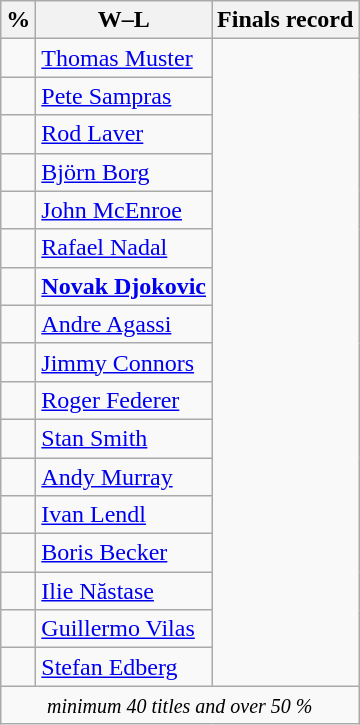<table class="wikitable" style="display:inline-table;">
<tr>
<th>%</th>
<th>W–L</th>
<th>Finals record</th>
</tr>
<tr>
<td></td>
<td> <a href='#'>Thomas Muster</a></td>
</tr>
<tr>
<td></td>
<td> <a href='#'>Pete Sampras</a></td>
</tr>
<tr>
<td></td>
<td> <a href='#'>Rod Laver</a></td>
</tr>
<tr>
<td></td>
<td> <a href='#'>Björn Borg</a></td>
</tr>
<tr>
<td></td>
<td> <a href='#'>John McEnroe</a></td>
</tr>
<tr>
<td></td>
<td> <a href='#'>Rafael Nadal</a></td>
</tr>
<tr>
<td></td>
<td> <strong><a href='#'>Novak Djokovic</a></strong></td>
</tr>
<tr>
<td></td>
<td> <a href='#'>Andre Agassi</a></td>
</tr>
<tr>
<td></td>
<td> <a href='#'>Jimmy Connors</a></td>
</tr>
<tr>
<td></td>
<td> <a href='#'>Roger Federer</a></td>
</tr>
<tr>
<td></td>
<td> <a href='#'>Stan Smith</a></td>
</tr>
<tr>
<td></td>
<td> <a href='#'>Andy Murray</a></td>
</tr>
<tr>
<td></td>
<td> <a href='#'>Ivan Lendl</a></td>
</tr>
<tr>
<td></td>
<td> <a href='#'>Boris Becker</a></td>
</tr>
<tr>
<td></td>
<td> <a href='#'>Ilie Năstase</a></td>
</tr>
<tr>
<td></td>
<td> <a href='#'>Guillermo Vilas</a></td>
</tr>
<tr>
<td></td>
<td> <a href='#'>Stefan Edberg</a></td>
</tr>
<tr>
<td colspan="3" style="text-align: center;"><small><em>minimum 40 titles and over 50 %</em></small></td>
</tr>
</table>
